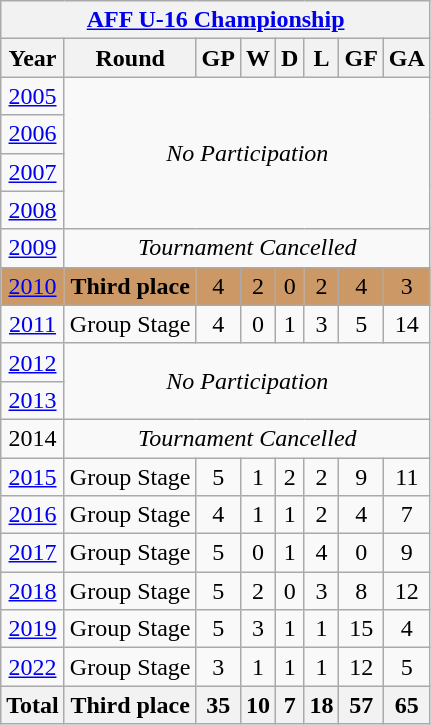<table class="wikitable" style="text-align: center;">
<tr>
<th colspan=8><a href='#'>AFF U-16 Championship</a></th>
</tr>
<tr>
<th>Year</th>
<th>Round</th>
<th>GP</th>
<th>W</th>
<th>D</th>
<th>L</th>
<th>GF</th>
<th>GA</th>
</tr>
<tr>
<td> <a href='#'>2005</a></td>
<td rowspan="4" colspan="8"><em>No Participation</em></td>
</tr>
<tr>
<td> <a href='#'>2006</a></td>
</tr>
<tr>
<td> <a href='#'>2007</a></td>
</tr>
<tr>
<td> <a href='#'>2008</a></td>
</tr>
<tr>
<td> <a href='#'>2009</a></td>
<td colspan="8"><em>Tournament Cancelled</em></td>
</tr>
<tr bgcolor=cc9966>
<td> <a href='#'>2010</a></td>
<td><strong>Third place</strong></td>
<td>4</td>
<td>2</td>
<td>0</td>
<td>2</td>
<td>4</td>
<td>3</td>
</tr>
<tr>
<td> <a href='#'>2011</a></td>
<td>Group Stage</td>
<td>4</td>
<td>0</td>
<td>1</td>
<td>3</td>
<td>5</td>
<td>14</td>
</tr>
<tr>
<td> <a href='#'>2012</a></td>
<td rowspan="2" colspan="8"><em>No Participation</em></td>
</tr>
<tr>
<td> <a href='#'>2013</a></td>
</tr>
<tr>
<td> 2014</td>
<td colspan="8"><em>Tournament Cancelled</em></td>
</tr>
<tr>
<td> <a href='#'>2015</a></td>
<td>Group Stage</td>
<td>5</td>
<td>1</td>
<td>2</td>
<td>2</td>
<td>9</td>
<td>11</td>
</tr>
<tr>
<td> <a href='#'>2016</a></td>
<td>Group Stage</td>
<td>4</td>
<td>1</td>
<td>1</td>
<td>2</td>
<td>4</td>
<td>7</td>
</tr>
<tr>
<td> <a href='#'>2017</a></td>
<td>Group Stage</td>
<td>5</td>
<td>0</td>
<td>1</td>
<td>4</td>
<td>0</td>
<td>9</td>
</tr>
<tr>
<td> <a href='#'>2018</a></td>
<td>Group Stage</td>
<td>5</td>
<td>2</td>
<td>0</td>
<td>3</td>
<td>8</td>
<td>12</td>
</tr>
<tr>
<td> <a href='#'>2019</a></td>
<td>Group Stage</td>
<td>5</td>
<td>3</td>
<td>1</td>
<td>1</td>
<td>15</td>
<td>4</td>
</tr>
<tr>
<td> <a href='#'>2022</a></td>
<td>Group Stage</td>
<td>3</td>
<td>1</td>
<td>1</td>
<td>1</td>
<td>12</td>
<td>5</td>
</tr>
<tr>
<th><strong>Total</strong></th>
<th><strong>Third place</strong></th>
<th><strong>35</strong></th>
<th><strong>10</strong></th>
<th><strong>7</strong></th>
<th><strong>18</strong></th>
<th><strong>57</strong></th>
<th><strong>65</strong></th>
</tr>
</table>
